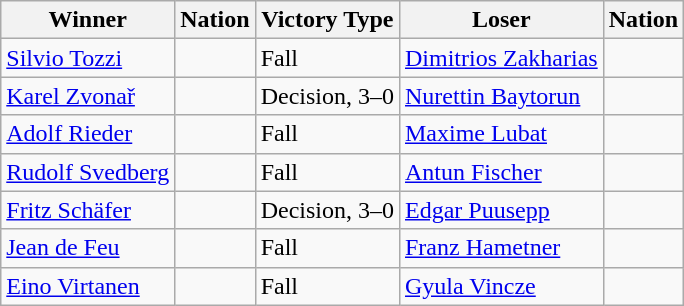<table class="wikitable sortable" style="text-align:left;">
<tr>
<th>Winner</th>
<th>Nation</th>
<th>Victory Type</th>
<th>Loser</th>
<th>Nation</th>
</tr>
<tr>
<td><a href='#'>Silvio Tozzi</a></td>
<td></td>
<td>Fall</td>
<td><a href='#'>Dimitrios Zakharias</a></td>
<td></td>
</tr>
<tr>
<td><a href='#'>Karel Zvonař</a></td>
<td></td>
<td>Decision, 3–0</td>
<td><a href='#'>Nurettin Baytorun</a></td>
<td></td>
</tr>
<tr>
<td><a href='#'>Adolf Rieder</a></td>
<td></td>
<td>Fall</td>
<td><a href='#'>Maxime Lubat</a></td>
<td></td>
</tr>
<tr>
<td><a href='#'>Rudolf Svedberg</a></td>
<td></td>
<td>Fall</td>
<td><a href='#'>Antun Fischer</a></td>
<td></td>
</tr>
<tr>
<td><a href='#'>Fritz Schäfer</a></td>
<td></td>
<td>Decision, 3–0</td>
<td><a href='#'>Edgar Puusepp</a></td>
<td></td>
</tr>
<tr>
<td><a href='#'>Jean de Feu</a></td>
<td></td>
<td>Fall</td>
<td><a href='#'>Franz Hametner</a></td>
<td></td>
</tr>
<tr>
<td><a href='#'>Eino Virtanen</a></td>
<td></td>
<td>Fall</td>
<td><a href='#'>Gyula Vincze</a></td>
<td></td>
</tr>
</table>
